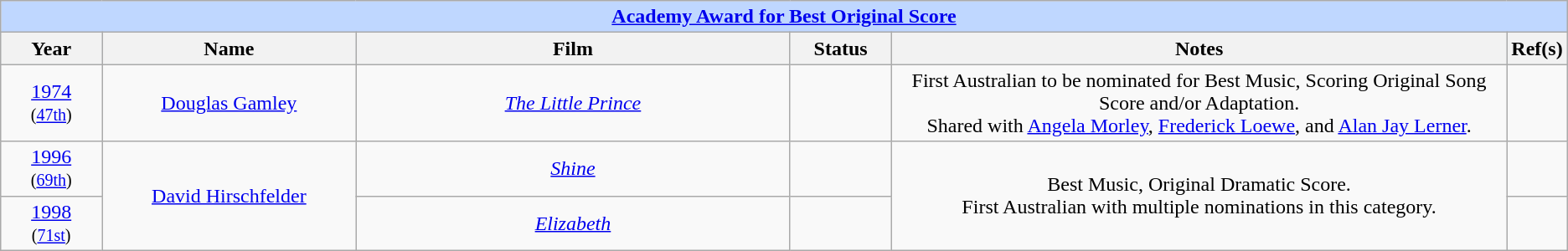<table class="wikitable" style="text-align: center">
<tr style="background:#bfd7ff;">
<td colspan="6" style="text-align:center;"><strong><a href='#'>Academy Award for Best Original Score</a></strong></td>
</tr>
<tr style="background:#ebf5ff;">
<th style="width:75px;">Year</th>
<th style="width:200px;">Name</th>
<th style="width:350px;">Film</th>
<th style="width:75px;">Status</th>
<th style="width:500px;">Notes</th>
<th width="3">Ref(s)</th>
</tr>
<tr>
<td><a href='#'>1974</a><br><small>(<a href='#'>47th</a>)</small></td>
<td><a href='#'>Douglas Gamley</a></td>
<td><em><a href='#'>The Little Prince</a></em></td>
<td></td>
<td>First Australian to be nominated for Best Music, Scoring Original Song Score and/or Adaptation.<br>Shared with <a href='#'>Angela Morley</a>, <a href='#'>Frederick Loewe</a>, and <a href='#'>Alan Jay Lerner</a>.</td>
<td></td>
</tr>
<tr>
<td><a href='#'>1996</a><br><small>(<a href='#'>69th</a>)</small></td>
<td rowspan=2><a href='#'>David Hirschfelder</a></td>
<td><em><a href='#'>Shine</a></em></td>
<td></td>
<td rowspan="2">Best Music, Original Dramatic Score.<br>First Australian with multiple nominations in this category.</td>
<td style="text-align: center"></td>
</tr>
<tr>
<td><a href='#'>1998</a><br><small>(<a href='#'>71st</a>)</small></td>
<td><em><a href='#'>Elizabeth</a></em></td>
<td></td>
<td style="text-align: center"></td>
</tr>
</table>
